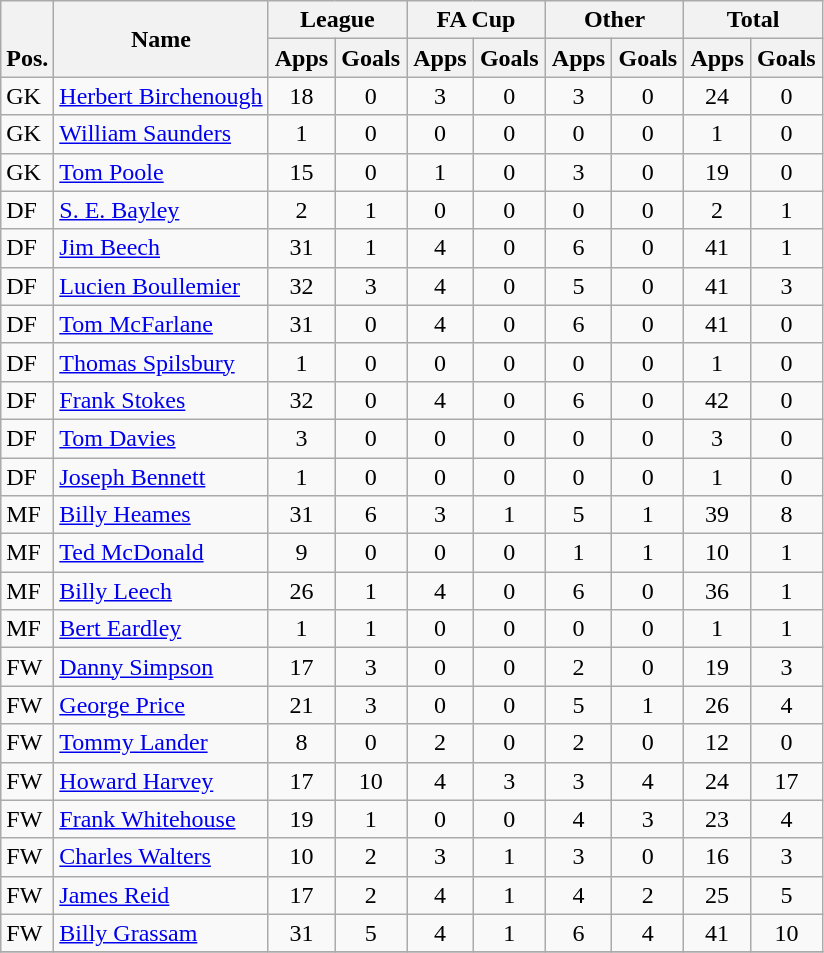<table class="wikitable" style="text-align:center">
<tr>
<th rowspan="2" valign="bottom">Pos.</th>
<th rowspan="2">Name</th>
<th colspan="2" width="85">League</th>
<th colspan="2" width="85">FA Cup</th>
<th colspan="2" width="85">Other</th>
<th colspan="2" width="85">Total</th>
</tr>
<tr>
<th>Apps</th>
<th>Goals</th>
<th>Apps</th>
<th>Goals</th>
<th>Apps</th>
<th>Goals</th>
<th>Apps</th>
<th>Goals</th>
</tr>
<tr>
<td align="left">GK</td>
<td align="left"> <a href='#'>Herbert Birchenough</a></td>
<td>18</td>
<td>0</td>
<td>3</td>
<td>0</td>
<td>3</td>
<td>0</td>
<td>24</td>
<td>0</td>
</tr>
<tr>
<td align="left">GK</td>
<td align="left"><a href='#'>William Saunders</a></td>
<td>1</td>
<td>0</td>
<td>0</td>
<td>0</td>
<td>0</td>
<td>0</td>
<td>1</td>
<td>0</td>
</tr>
<tr>
<td align="left">GK</td>
<td align="left"><a href='#'>Tom Poole</a></td>
<td>15</td>
<td>0</td>
<td>1</td>
<td>0</td>
<td>3</td>
<td>0</td>
<td>19</td>
<td>0</td>
</tr>
<tr>
<td align="left">DF</td>
<td align="left"><a href='#'>S. E. Bayley</a></td>
<td>2</td>
<td>1</td>
<td>0</td>
<td>0</td>
<td>0</td>
<td>0</td>
<td>2</td>
<td>1</td>
</tr>
<tr>
<td align="left">DF</td>
<td align="left"><a href='#'>Jim Beech</a></td>
<td>31</td>
<td>1</td>
<td>4</td>
<td>0</td>
<td>6</td>
<td>0</td>
<td>41</td>
<td>1</td>
</tr>
<tr>
<td align="left">DF</td>
<td align="left"> <a href='#'>Lucien Boullemier</a></td>
<td>32</td>
<td>3</td>
<td>4</td>
<td>0</td>
<td>5</td>
<td>0</td>
<td>41</td>
<td>3</td>
</tr>
<tr>
<td align="left">DF</td>
<td align="left"> <a href='#'>Tom McFarlane</a></td>
<td>31</td>
<td>0</td>
<td>4</td>
<td>0</td>
<td>6</td>
<td>0</td>
<td>41</td>
<td>0</td>
</tr>
<tr>
<td align="left">DF</td>
<td align="left"> <a href='#'>Thomas Spilsbury</a></td>
<td>1</td>
<td>0</td>
<td>0</td>
<td>0</td>
<td>0</td>
<td>0</td>
<td>1</td>
<td>0</td>
</tr>
<tr>
<td align="left">DF</td>
<td align="left"> <a href='#'>Frank Stokes</a></td>
<td>32</td>
<td>0</td>
<td>4</td>
<td>0</td>
<td>6</td>
<td>0</td>
<td>42</td>
<td>0</td>
</tr>
<tr>
<td align="left">DF</td>
<td align="left"> <a href='#'>Tom Davies</a></td>
<td>3</td>
<td>0</td>
<td>0</td>
<td>0</td>
<td>0</td>
<td>0</td>
<td>3</td>
<td>0</td>
</tr>
<tr>
<td align="left">DF</td>
<td align="left"><a href='#'>Joseph Bennett</a></td>
<td>1</td>
<td>0</td>
<td>0</td>
<td>0</td>
<td>0</td>
<td>0</td>
<td>1</td>
<td>0</td>
</tr>
<tr>
<td align="left">MF</td>
<td align="left"> <a href='#'>Billy Heames</a></td>
<td>31</td>
<td>6</td>
<td>3</td>
<td>1</td>
<td>5</td>
<td>1</td>
<td>39</td>
<td>8</td>
</tr>
<tr>
<td align="left">MF</td>
<td align="left"> <a href='#'>Ted McDonald</a></td>
<td>9</td>
<td>0</td>
<td>0</td>
<td>0</td>
<td>1</td>
<td>1</td>
<td>10</td>
<td>1</td>
</tr>
<tr>
<td align="left">MF</td>
<td align="left"><a href='#'>Billy Leech</a></td>
<td>26</td>
<td>1</td>
<td>4</td>
<td>0</td>
<td>6</td>
<td>0</td>
<td>36</td>
<td>1</td>
</tr>
<tr>
<td align="left">MF</td>
<td align="left"> <a href='#'>Bert Eardley</a></td>
<td>1</td>
<td>1</td>
<td>0</td>
<td>0</td>
<td>0</td>
<td>0</td>
<td>1</td>
<td>1</td>
</tr>
<tr>
<td align="left">FW</td>
<td align="left"> <a href='#'>Danny Simpson</a></td>
<td>17</td>
<td>3</td>
<td>0</td>
<td>0</td>
<td>2</td>
<td>0</td>
<td>19</td>
<td>3</td>
</tr>
<tr>
<td align="left">FW</td>
<td align="left"> <a href='#'>George Price</a></td>
<td>21</td>
<td>3</td>
<td>0</td>
<td>0</td>
<td>5</td>
<td>1</td>
<td>26</td>
<td>4</td>
</tr>
<tr>
<td align="left">FW</td>
<td align="left"> <a href='#'>Tommy Lander</a></td>
<td>8</td>
<td>0</td>
<td>2</td>
<td>0</td>
<td>2</td>
<td>0</td>
<td>12</td>
<td>0</td>
</tr>
<tr>
<td align="left">FW</td>
<td align="left"> <a href='#'>Howard Harvey</a></td>
<td>17</td>
<td>10</td>
<td>4</td>
<td>3</td>
<td>3</td>
<td>4</td>
<td>24</td>
<td>17</td>
</tr>
<tr>
<td align="left">FW</td>
<td align="left"> <a href='#'>Frank Whitehouse</a></td>
<td>19</td>
<td>1</td>
<td>0</td>
<td>0</td>
<td>4</td>
<td>3</td>
<td>23</td>
<td>4</td>
</tr>
<tr>
<td align="left">FW</td>
<td align="left"><a href='#'>Charles Walters</a></td>
<td>10</td>
<td>2</td>
<td>3</td>
<td>1</td>
<td>3</td>
<td>0</td>
<td>16</td>
<td>3</td>
</tr>
<tr>
<td align="left">FW</td>
<td align="left"> <a href='#'>James Reid</a></td>
<td>17</td>
<td>2</td>
<td>4</td>
<td>1</td>
<td>4</td>
<td>2</td>
<td>25</td>
<td>5</td>
</tr>
<tr>
<td align="left">FW</td>
<td align="left"> <a href='#'>Billy Grassam</a></td>
<td>31</td>
<td>5</td>
<td>4</td>
<td>1</td>
<td>6</td>
<td>4</td>
<td>41</td>
<td>10</td>
</tr>
<tr>
</tr>
</table>
